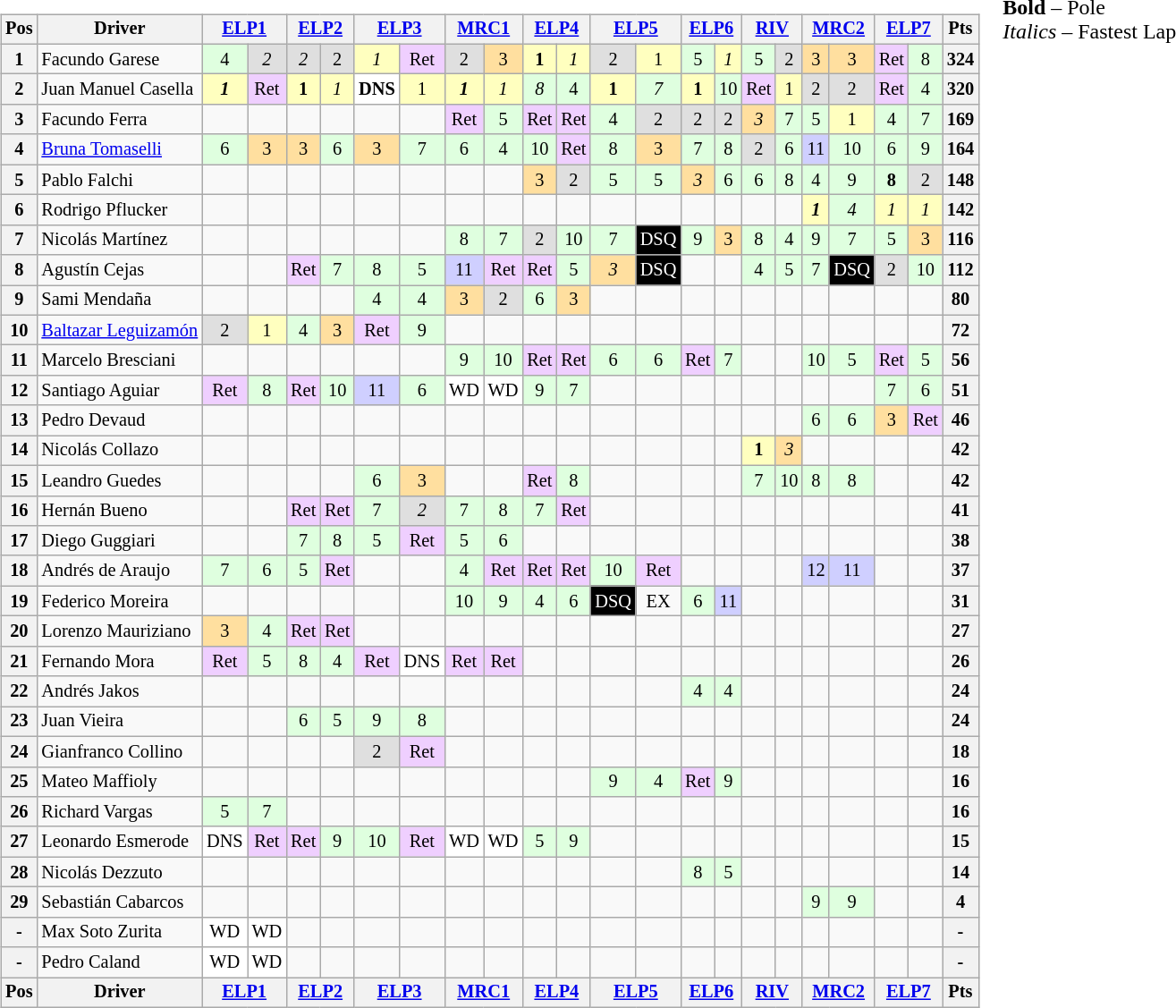<table>
<tr>
<td><br><table class="wikitable" style="font-size: 85%; text-align:center">
<tr valign="top">
<th valign="middle">Pos</th>
<th valign="middle">Driver</th>
<th colspan=2><a href='#'>ELP1</a></th>
<th colspan=2><a href='#'>ELP2</a></th>
<th colspan=2><a href='#'>ELP3</a></th>
<th colspan=2><a href='#'>MRC1</a></th>
<th colspan=2><a href='#'>ELP4</a></th>
<th colspan=2><a href='#'>ELP5</a></th>
<th colspan=2><a href='#'>ELP6</a></th>
<th colspan=2><a href='#'>RIV</a></th>
<th colspan=2><a href='#'>MRC2</a></th>
<th colspan=2><a href='#'>ELP7</a></th>
<th valign="middle">Pts</th>
</tr>
<tr>
<th>1</th>
<td align=left> Facundo Garese</td>
<td style="background:#dfffdf;">4</td>
<td style="background:#dfdfdf;"><em>2</em></td>
<td style="background:#dfdfdf;"><em>2</em></td>
<td style="background:#dfdfdf;">2</td>
<td style="background:#ffffbf;"><em>1</em></td>
<td style="background:#efcfff;">Ret</td>
<td style="background:#dfdfdf;">2</td>
<td style="background:#ffdf9f;">3</td>
<td style="background:#ffffbf;"><strong>1</strong></td>
<td style="background:#ffffbf;"><em>1</em></td>
<td style="background:#dfdfdf;">2</td>
<td style="background:#ffffbf;">1</td>
<td style="background:#dfffdf;">5</td>
<td style="background:#ffffbf;"><em>1</em></td>
<td style="background:#dfffdf;">5</td>
<td style="background:#dfdfdf;">2</td>
<td style="background:#ffdf9f;">3</td>
<td style="background:#ffdf9f;">3</td>
<td style="background:#efcfff;">Ret</td>
<td style="background:#dfffdf;">8</td>
<th>324</th>
</tr>
<tr>
<th>2</th>
<td align=left> Juan Manuel Casella</td>
<td style="background:#ffffbf;"><strong><em>1</em></strong></td>
<td style="background:#efcfff;">Ret</td>
<td style="background:#ffffbf;"><strong>1</strong></td>
<td style="background:#ffffbf;"><em>1</em></td>
<td style="background:#ffffff;"><strong>DNS</strong></td>
<td style="background:#ffffbf;">1</td>
<td style="background:#ffffbf;"><strong><em>1</em></strong></td>
<td style="background:#ffffbf;"><em>1</em></td>
<td style="background:#dfffdf;"><em>8</em></td>
<td style="background:#dfffdf;">4</td>
<td style="background:#ffffbf;"><strong>1</strong></td>
<td style="background:#dfffdf;"><em>7</em></td>
<td style="background:#ffffbf;"><strong>1</strong></td>
<td style="background:#dfffdf;">10</td>
<td style="background:#efcfff;">Ret</td>
<td style="background:#ffffbf;">1</td>
<td style="background:#dfdfdf;">2</td>
<td style="background:#dfdfdf;">2</td>
<td style="background:#efcfff;">Ret</td>
<td style="background:#dfffdf;">4</td>
<th>320</th>
</tr>
<tr>
<th>3</th>
<td align=left> Facundo Ferra</td>
<td></td>
<td></td>
<td></td>
<td></td>
<td></td>
<td></td>
<td style="background:#efcfff;">Ret</td>
<td style="background:#dfffdf;">5</td>
<td style="background:#efcfff;">Ret</td>
<td style="background:#efcfff;">Ret</td>
<td style="background:#dfffdf;">4</td>
<td style="background:#dfdfdf;">2</td>
<td style="background:#dfdfdf;">2</td>
<td style="background:#dfdfdf;">2</td>
<td style="background:#ffdf9f;"><em>3</em></td>
<td style="background:#dfffdf;">7</td>
<td style="background:#dfffdf;">5</td>
<td style="background:#ffffbf;">1</td>
<td style="background:#dfffdf;">4</td>
<td style="background:#dfffdf;">7</td>
<th>169</th>
</tr>
<tr>
<th>4</th>
<td align=left> <a href='#'>Bruna Tomaselli</a></td>
<td style="background:#dfffdf;">6</td>
<td style="background:#ffdf9f;">3</td>
<td style="background:#ffdf9f;">3</td>
<td style="background:#dfffdf;">6</td>
<td style="background:#ffdf9f;">3</td>
<td style="background:#dfffdf;">7</td>
<td style="background:#dfffdf;">6</td>
<td style="background:#dfffdf;">4</td>
<td style="background:#dfffdf;">10</td>
<td style="background:#efcfff;">Ret</td>
<td style="background:#dfffdf;">8</td>
<td style="background:#ffdf9f;">3</td>
<td style="background:#dfffdf;">7</td>
<td style="background:#dfffdf;">8</td>
<td style="background:#dfdfdf;">2</td>
<td style="background:#dfffdf;">6</td>
<td style="background:#cfcfff;">11</td>
<td style="background:#dfffdf;">10</td>
<td style="background:#dfffdf;">6</td>
<td style="background:#dfffdf;">9</td>
<th>164</th>
</tr>
<tr>
<th>5</th>
<td align=left> Pablo Falchi</td>
<td></td>
<td></td>
<td></td>
<td></td>
<td></td>
<td></td>
<td></td>
<td></td>
<td style="background:#ffdf9f;">3</td>
<td style="background:#dfdfdf;">2</td>
<td style="background:#dfffdf;">5</td>
<td style="background:#dfffdf;">5</td>
<td style="background:#ffdf9f;"><em>3</em></td>
<td style="background:#dfffdf;">6</td>
<td style="background:#dfffdf;">6</td>
<td style="background:#dfffdf;">8</td>
<td style="background:#dfffdf;">4</td>
<td style="background:#dfffdf;">9</td>
<td style="background:#dfffdf;"><strong>8</strong></td>
<td style="background:#dfdfdf;">2</td>
<th>148</th>
</tr>
<tr>
<th>6</th>
<td align=left> Rodrigo Pflucker</td>
<td></td>
<td></td>
<td></td>
<td></td>
<td></td>
<td></td>
<td></td>
<td></td>
<td></td>
<td></td>
<td></td>
<td></td>
<td></td>
<td></td>
<td></td>
<td></td>
<td style="background:#ffffbf;"><strong><em>1</em></strong></td>
<td style="background:#dfffdf;"><em>4</em></td>
<td style="background:#ffffbf;"><em>1</em></td>
<td style="background:#ffffbf;"><em>1</em></td>
<th>142</th>
</tr>
<tr>
<th>7</th>
<td align=left> Nicolás Martínez</td>
<td></td>
<td></td>
<td></td>
<td></td>
<td></td>
<td></td>
<td style="background:#dfffdf;">8</td>
<td style="background:#dfffdf;">7</td>
<td style="background:#dfdfdf;">2</td>
<td style="background:#dfffdf;">10</td>
<td style="background:#dfffdf;">7</td>
<td style="background:black; color:white;">DSQ</td>
<td style="background:#dfffdf;">9</td>
<td style="background:#ffdf9f;">3</td>
<td style="background:#dfffdf;">8</td>
<td style="background:#dfffdf;">4</td>
<td style="background:#dfffdf;">9</td>
<td style="background:#dfffdf;">7</td>
<td style="background:#dfffdf;">5</td>
<td style="background:#ffdf9f;">3</td>
<th>116</th>
</tr>
<tr>
<th>8</th>
<td align=left> Agustín Cejas</td>
<td></td>
<td></td>
<td style="background:#efcfff;">Ret</td>
<td style="background:#dfffdf;">7</td>
<td style="background:#dfffdf;">8</td>
<td style="background:#dfffdf;">5</td>
<td style="background:#cfcfff;">11</td>
<td style="background:#efcfff;">Ret</td>
<td style="background:#efcfff;">Ret</td>
<td style="background:#dfffdf;">5</td>
<td style="background:#ffdf9f;"><em>3</em></td>
<td style="background:black; color:white;">DSQ</td>
<td></td>
<td></td>
<td style="background:#dfffdf;">4</td>
<td style="background:#dfffdf;">5</td>
<td style="background:#dfffdf;">7</td>
<td style="background:black; color:white;">DSQ</td>
<td style="background:#dfdfdf;">2</td>
<td style="background:#dfffdf;">10</td>
<th>112</th>
</tr>
<tr>
<th>9</th>
<td align=left> Sami Mendaña</td>
<td></td>
<td></td>
<td></td>
<td></td>
<td style="background:#dfffdf;">4</td>
<td style="background:#dfffdf;">4</td>
<td style="background:#ffdf9f;">3</td>
<td style="background:#dfdfdf;">2</td>
<td style="background:#dfffdf;">6</td>
<td style="background:#ffdf9f;">3</td>
<td></td>
<td></td>
<td></td>
<td></td>
<td></td>
<td></td>
<td></td>
<td></td>
<td></td>
<td></td>
<th>80</th>
</tr>
<tr>
<th>10</th>
<td align=left> <a href='#'>Baltazar Leguizamón</a></td>
<td style="background:#dfdfdf;">2</td>
<td style="background:#ffffbf;">1</td>
<td style="background:#dfffdf;">4</td>
<td style="background:#ffdf9f;">3</td>
<td style="background:#efcfff;">Ret</td>
<td style="background:#dfffdf;">9</td>
<td></td>
<td></td>
<td></td>
<td></td>
<td></td>
<td></td>
<td></td>
<td></td>
<td></td>
<td></td>
<td></td>
<td></td>
<td></td>
<td></td>
<th>72</th>
</tr>
<tr>
<th>11</th>
<td align=left> Marcelo Bresciani</td>
<td></td>
<td></td>
<td></td>
<td></td>
<td></td>
<td></td>
<td style="background:#dfffdf;">9</td>
<td style="background:#dfffdf;">10</td>
<td style="background:#efcfff;">Ret</td>
<td style="background:#efcfff;">Ret</td>
<td style="background:#dfffdf;">6</td>
<td style="background:#dfffdf;">6</td>
<td style="background:#efcfff;">Ret</td>
<td style="background:#dfffdf;">7</td>
<td></td>
<td></td>
<td style="background:#dfffdf;">10</td>
<td style="background:#dfffdf;">5</td>
<td style="background:#efcfff;">Ret</td>
<td style="background:#dfffdf;">5</td>
<th>56</th>
</tr>
<tr>
<th>12</th>
<td align=left> Santiago Aguiar</td>
<td style="background:#efcfff;">Ret</td>
<td style="background:#dfffdf;">8</td>
<td style="background:#efcfff;">Ret</td>
<td style="background:#dfffdf;">10</td>
<td style="background:#cfcfff;">11</td>
<td style="background:#dfffdf;">6</td>
<td style="background:#ffffff;">WD</td>
<td style="background:#ffffff;">WD</td>
<td style="background:#dfffdf;">9</td>
<td style="background:#dfffdf;">7</td>
<td></td>
<td></td>
<td></td>
<td></td>
<td></td>
<td></td>
<td></td>
<td></td>
<td style="background:#dfffdf;">7</td>
<td style="background:#dfffdf;">6</td>
<th>51</th>
</tr>
<tr>
<th>13</th>
<td align=left> Pedro Devaud</td>
<td></td>
<td></td>
<td></td>
<td></td>
<td></td>
<td></td>
<td></td>
<td></td>
<td></td>
<td></td>
<td></td>
<td></td>
<td></td>
<td></td>
<td></td>
<td></td>
<td style="background:#dfffdf;">6</td>
<td style="background:#dfffdf;">6</td>
<td style="background:#ffdf9f;">3</td>
<td style="background:#efcfff;">Ret</td>
<th>46</th>
</tr>
<tr>
<th>14</th>
<td align=left> Nicolás Collazo</td>
<td></td>
<td></td>
<td></td>
<td></td>
<td></td>
<td></td>
<td></td>
<td></td>
<td></td>
<td></td>
<td></td>
<td></td>
<td></td>
<td></td>
<td style="background:#ffffbf;"><strong>1</strong></td>
<td style="background:#ffdf9f;"><em>3</em></td>
<td></td>
<td></td>
<td></td>
<td></td>
<th>42</th>
</tr>
<tr>
<th>15</th>
<td align=left> Leandro Guedes</td>
<td></td>
<td></td>
<td></td>
<td></td>
<td style="background:#dfffdf;">6</td>
<td style="background:#ffdf9f;">3</td>
<td></td>
<td></td>
<td style="background:#efcfff;">Ret</td>
<td style="background:#dfffdf;">8</td>
<td></td>
<td></td>
<td></td>
<td></td>
<td style="background:#dfffdf;">7</td>
<td style="background:#dfffdf;">10</td>
<td style="background:#dfffdf;">8</td>
<td style="background:#dfffdf;">8</td>
<td></td>
<td></td>
<th>42</th>
</tr>
<tr>
<th>16</th>
<td align=left> Hernán Bueno</td>
<td></td>
<td></td>
<td style="background:#efcfff;">Ret</td>
<td style="background:#efcfff;">Ret</td>
<td style="background:#dfffdf;">7</td>
<td style="background:#dfdfdf;"><em>2</em></td>
<td style="background:#dfffdf;">7</td>
<td style="background:#dfffdf;">8</td>
<td style="background:#dfffdf;">7</td>
<td style="background:#efcfff;">Ret</td>
<td></td>
<td></td>
<td></td>
<td></td>
<td></td>
<td></td>
<td></td>
<td></td>
<td></td>
<td></td>
<th>41</th>
</tr>
<tr>
<th>17</th>
<td align=left> Diego Guggiari</td>
<td></td>
<td></td>
<td style="background:#dfffdf;">7</td>
<td style="background:#dfffdf;">8</td>
<td style="background:#dfffdf;">5</td>
<td style="background:#efcfff;">Ret</td>
<td style="background:#dfffdf;">5</td>
<td style="background:#dfffdf;">6</td>
<td></td>
<td></td>
<td></td>
<td></td>
<td></td>
<td></td>
<td></td>
<td></td>
<td></td>
<td></td>
<td></td>
<td></td>
<th>38</th>
</tr>
<tr>
<th>18</th>
<td align=left> Andrés de Araujo</td>
<td style="background:#dfffdf;">7</td>
<td style="background:#dfffdf;">6</td>
<td style="background:#dfffdf;">5</td>
<td style="background:#efcfff;">Ret</td>
<td></td>
<td></td>
<td style="background:#dfffdf;">4</td>
<td style="background:#efcfff;">Ret</td>
<td style="background:#efcfff;">Ret</td>
<td style="background:#efcfff;">Ret</td>
<td style="background:#dfffdf;">10</td>
<td style="background:#efcfff;">Ret</td>
<td></td>
<td></td>
<td></td>
<td></td>
<td style="background:#cfcfff;">12</td>
<td style="background:#cfcfff;">11</td>
<td></td>
<td></td>
<th>37</th>
</tr>
<tr>
<th>19</th>
<td align=left> Federico Moreira</td>
<td></td>
<td></td>
<td></td>
<td></td>
<td></td>
<td></td>
<td style="background:#dfffdf;">10</td>
<td style="background:#dfffdf;">9</td>
<td style="background:#dfffdf;">4</td>
<td style="background:#dfffdf;">6</td>
<td style="background:black; color:white;">DSQ</td>
<td>EX</td>
<td style="background:#dfffdf;">6</td>
<td style="background:#cfcfff;">11</td>
<td></td>
<td></td>
<td></td>
<td></td>
<td></td>
<td></td>
<th>31</th>
</tr>
<tr>
<th>20</th>
<td align=left> Lorenzo Mauriziano</td>
<td style="background:#ffdf9f;">3</td>
<td style="background:#dfffdf;">4</td>
<td style="background:#efcfff;">Ret</td>
<td style="background:#efcfff;">Ret</td>
<td></td>
<td></td>
<td></td>
<td></td>
<td></td>
<td></td>
<td></td>
<td></td>
<td></td>
<td></td>
<td></td>
<td></td>
<td></td>
<td></td>
<td></td>
<td></td>
<th>27</th>
</tr>
<tr>
<th>21</th>
<td align=left> Fernando Mora</td>
<td style="background:#efcfff;">Ret</td>
<td style="background:#dfffdf;">5</td>
<td style="background:#dfffdf;">8</td>
<td style="background:#dfffdf;">4</td>
<td style="background:#efcfff;">Ret</td>
<td style="background:#ffffff;">DNS</td>
<td style="background:#efcfff;">Ret</td>
<td style="background:#efcfff;">Ret</td>
<td></td>
<td></td>
<td></td>
<td></td>
<td></td>
<td></td>
<td></td>
<td></td>
<td></td>
<td></td>
<td></td>
<td></td>
<th>26</th>
</tr>
<tr>
<th>22</th>
<td align=left> Andrés Jakos</td>
<td></td>
<td></td>
<td></td>
<td></td>
<td></td>
<td></td>
<td></td>
<td></td>
<td></td>
<td></td>
<td></td>
<td></td>
<td style="background:#dfffdf;">4</td>
<td style="background:#dfffdf;">4</td>
<td></td>
<td></td>
<td></td>
<td></td>
<td></td>
<td></td>
<th>24</th>
</tr>
<tr>
<th>23</th>
<td align=left> Juan Vieira</td>
<td></td>
<td></td>
<td style="background:#dfffdf;">6</td>
<td style="background:#dfffdf;">5</td>
<td style="background:#dfffdf;">9</td>
<td style="background:#dfffdf;">8</td>
<td></td>
<td></td>
<td></td>
<td></td>
<td></td>
<td></td>
<td></td>
<td></td>
<td></td>
<td></td>
<td></td>
<td></td>
<td></td>
<td></td>
<th>24</th>
</tr>
<tr>
<th>24</th>
<td align=left> Gianfranco Collino</td>
<td></td>
<td></td>
<td></td>
<td></td>
<td style="background:#dfdfdf;">2</td>
<td style="background:#efcfff;">Ret</td>
<td></td>
<td></td>
<td></td>
<td></td>
<td></td>
<td></td>
<td></td>
<td></td>
<td></td>
<td></td>
<td></td>
<td></td>
<td></td>
<td></td>
<th>18</th>
</tr>
<tr>
<th>25</th>
<td align=left> Mateo Maffioly</td>
<td></td>
<td></td>
<td></td>
<td></td>
<td></td>
<td></td>
<td></td>
<td></td>
<td></td>
<td></td>
<td style="background:#dfffdf;">9</td>
<td style="background:#dfffdf;">4</td>
<td style="background:#efcfff;">Ret</td>
<td style="background:#dfffdf;">9</td>
<td></td>
<td></td>
<td></td>
<td></td>
<td></td>
<td></td>
<th>16</th>
</tr>
<tr>
<th>26</th>
<td align=left> Richard Vargas</td>
<td style="background:#dfffdf;">5</td>
<td style="background:#dfffdf;">7</td>
<td></td>
<td></td>
<td></td>
<td></td>
<td></td>
<td></td>
<td></td>
<td></td>
<td></td>
<td></td>
<td></td>
<td></td>
<td></td>
<td></td>
<td></td>
<td></td>
<td></td>
<td></td>
<th>16</th>
</tr>
<tr>
<th>27</th>
<td align=left> Leonardo Esmerode</td>
<td style="background:#ffffff;">DNS</td>
<td style="background:#efcfff;">Ret</td>
<td style="background:#efcfff;">Ret</td>
<td style="background:#dfffdf;">9</td>
<td style="background:#dfffdf;">10</td>
<td style="background:#efcfff;">Ret</td>
<td style="background:#ffffff;">WD</td>
<td style="background:#ffffff;">WD</td>
<td style="background:#dfffdf;">5</td>
<td style="background:#dfffdf;">9</td>
<td></td>
<td></td>
<td></td>
<td></td>
<td></td>
<td></td>
<td></td>
<td></td>
<td></td>
<td></td>
<th>15</th>
</tr>
<tr>
<th>28</th>
<td align=left> Nicolás Dezzuto</td>
<td></td>
<td></td>
<td></td>
<td></td>
<td></td>
<td></td>
<td></td>
<td></td>
<td></td>
<td></td>
<td></td>
<td></td>
<td style="background:#dfffdf;">8</td>
<td style="background:#dfffdf;">5</td>
<td></td>
<td></td>
<td></td>
<td></td>
<td></td>
<td></td>
<th>14</th>
</tr>
<tr>
<th>29</th>
<td align=left> Sebastián Cabarcos</td>
<td></td>
<td></td>
<td></td>
<td></td>
<td></td>
<td></td>
<td></td>
<td></td>
<td></td>
<td></td>
<td></td>
<td></td>
<td></td>
<td></td>
<td></td>
<td></td>
<td style="background:#dfffdf;">9</td>
<td style="background:#dfffdf;">9</td>
<td></td>
<td></td>
<th>4</th>
</tr>
<tr>
<th>-</th>
<td align=left> Max Soto Zurita</td>
<td style="background:#ffffff;">WD</td>
<td style="background:#ffffff;">WD</td>
<td></td>
<td></td>
<td></td>
<td></td>
<td></td>
<td></td>
<td></td>
<td></td>
<td></td>
<td></td>
<td></td>
<td></td>
<td></td>
<td></td>
<td></td>
<td></td>
<td></td>
<td></td>
<th>-</th>
</tr>
<tr>
<th>-</th>
<td align=left> Pedro Caland</td>
<td style="background:#ffffff;">WD</td>
<td style="background:#ffffff;">WD</td>
<td></td>
<td></td>
<td></td>
<td></td>
<td></td>
<td></td>
<td></td>
<td></td>
<td></td>
<td></td>
<td></td>
<td></td>
<td></td>
<td></td>
<td></td>
<td></td>
<td></td>
<td></td>
<th>-</th>
</tr>
<tr valign="top">
<th valign="middle">Pos</th>
<th valign="middle">Driver</th>
<th colspan=2><a href='#'>ELP1</a></th>
<th colspan=2><a href='#'>ELP2</a></th>
<th colspan=2><a href='#'>ELP3</a></th>
<th colspan=2><a href='#'>MRC1</a></th>
<th colspan=2><a href='#'>ELP4</a></th>
<th colspan=2><a href='#'>ELP5</a></th>
<th colspan=2><a href='#'>ELP6</a></th>
<th colspan=2><a href='#'>RIV</a></th>
<th colspan=2><a href='#'>MRC2</a></th>
<th colspan=2><a href='#'>ELP7</a></th>
<th valign="middle">Pts</th>
</tr>
</table>
</td>
<td valign="top"><br>
<span><strong>Bold</strong> – Pole<br>
<em>Italics</em> – Fastest Lap</span></td>
</tr>
</table>
